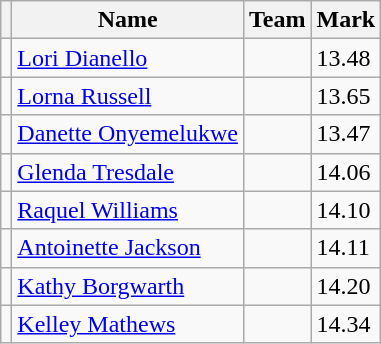<table class=wikitable>
<tr>
<th></th>
<th>Name</th>
<th>Team</th>
<th>Mark</th>
</tr>
<tr>
<td></td>
<td><a href='#'>Lori Dianello</a></td>
<td></td>
<td>13.48</td>
</tr>
<tr>
<td></td>
<td><a href='#'>Lorna Russell</a></td>
<td></td>
<td>13.65</td>
</tr>
<tr>
<td></td>
<td><a href='#'>Danette Onyemelukwe</a></td>
<td></td>
<td>13.47</td>
</tr>
<tr>
<td></td>
<td><a href='#'>Glenda Tresdale</a></td>
<td></td>
<td>14.06</td>
</tr>
<tr>
<td></td>
<td><a href='#'>Raquel Williams</a></td>
<td></td>
<td>14.10</td>
</tr>
<tr>
<td></td>
<td><a href='#'>Antoinette Jackson</a></td>
<td></td>
<td>14.11</td>
</tr>
<tr>
<td></td>
<td><a href='#'>Kathy Borgwarth</a></td>
<td></td>
<td>14.20</td>
</tr>
<tr>
<td></td>
<td><a href='#'>Kelley Mathews</a></td>
<td></td>
<td>14.34</td>
</tr>
</table>
